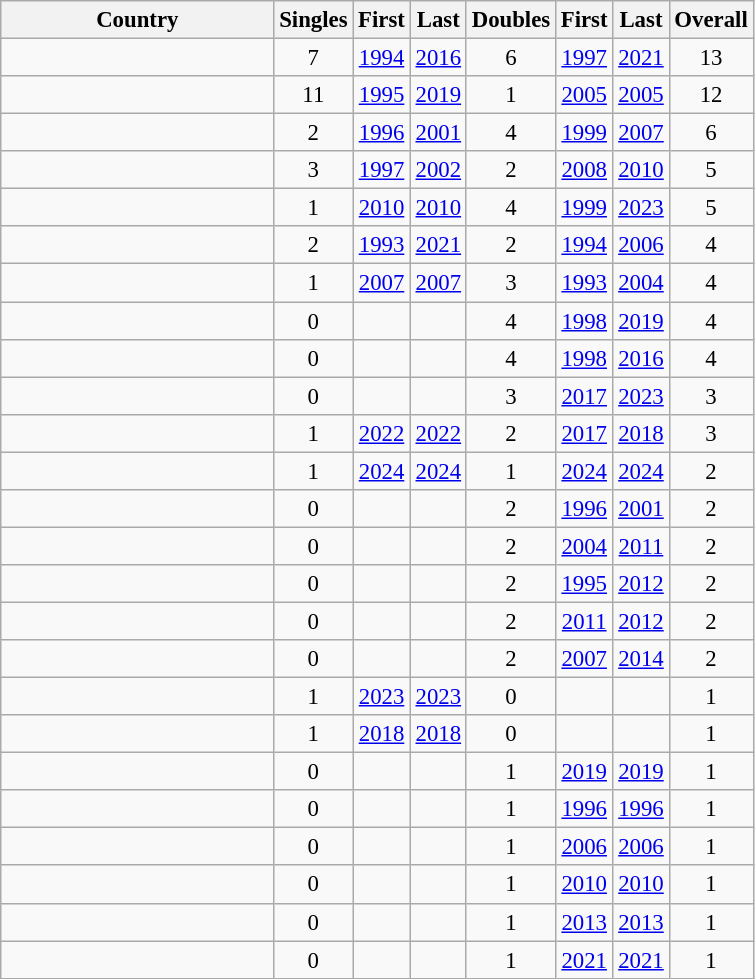<table class="wikitable sortable" style="text-align:center; font-size:95%">
<tr>
<th width="175">Country</th>
<th>Singles</th>
<th>First</th>
<th>Last</th>
<th>Doubles</th>
<th>First</th>
<th>Last</th>
<th>Overall</th>
</tr>
<tr>
<td align="left"></td>
<td>7</td>
<td><a href='#'>1994</a></td>
<td><a href='#'>2016</a></td>
<td>6</td>
<td><a href='#'>1997</a></td>
<td><a href='#'>2021</a></td>
<td>13</td>
</tr>
<tr>
<td align="left"></td>
<td>11</td>
<td><a href='#'>1995</a></td>
<td><a href='#'>2019</a></td>
<td>1</td>
<td><a href='#'>2005</a></td>
<td><a href='#'>2005</a></td>
<td>12</td>
</tr>
<tr>
<td align="left"></td>
<td>2</td>
<td><a href='#'>1996</a></td>
<td><a href='#'>2001</a></td>
<td>4</td>
<td><a href='#'>1999</a></td>
<td><a href='#'>2007</a></td>
<td>6</td>
</tr>
<tr>
<td align="left"></td>
<td>3</td>
<td><a href='#'>1997</a></td>
<td><a href='#'>2002</a></td>
<td>2</td>
<td><a href='#'>2008</a></td>
<td><a href='#'>2010</a></td>
<td>5</td>
</tr>
<tr>
<td align="left"></td>
<td>1</td>
<td><a href='#'>2010</a></td>
<td><a href='#'>2010</a></td>
<td>4</td>
<td><a href='#'>1999</a></td>
<td><a href='#'>2023</a></td>
<td>5</td>
</tr>
<tr>
<td align="left"></td>
<td>2</td>
<td><a href='#'>1993</a></td>
<td><a href='#'>2021</a></td>
<td>2</td>
<td><a href='#'>1994</a></td>
<td><a href='#'>2006</a></td>
<td>4</td>
</tr>
<tr>
<td align="left"></td>
<td>1</td>
<td><a href='#'>2007</a></td>
<td><a href='#'>2007</a></td>
<td>3</td>
<td><a href='#'>1993</a></td>
<td><a href='#'>2004</a></td>
<td>4</td>
</tr>
<tr>
<td align="left"></td>
<td>0</td>
<td></td>
<td></td>
<td>4</td>
<td><a href='#'>1998</a></td>
<td><a href='#'>2019</a></td>
<td>4</td>
</tr>
<tr>
<td align="left"></td>
<td>0</td>
<td></td>
<td></td>
<td>4</td>
<td><a href='#'>1998</a></td>
<td><a href='#'>2016</a></td>
<td>4</td>
</tr>
<tr>
<td align="left"></td>
<td>0</td>
<td></td>
<td></td>
<td>3</td>
<td><a href='#'>2017</a></td>
<td><a href='#'>2023</a></td>
<td>3</td>
</tr>
<tr>
<td align="left"></td>
<td>1</td>
<td><a href='#'>2022</a></td>
<td><a href='#'>2022</a></td>
<td>2</td>
<td><a href='#'>2017</a></td>
<td><a href='#'>2018</a></td>
<td>3</td>
</tr>
<tr>
<td align="left"></td>
<td>1</td>
<td><a href='#'>2024</a></td>
<td><a href='#'>2024</a></td>
<td>1</td>
<td><a href='#'>2024</a></td>
<td><a href='#'>2024</a></td>
<td>2</td>
</tr>
<tr>
<td align="left"></td>
<td>0</td>
<td></td>
<td></td>
<td>2</td>
<td><a href='#'>1996</a></td>
<td><a href='#'>2001</a></td>
<td>2</td>
</tr>
<tr>
<td align="left"></td>
<td>0</td>
<td></td>
<td></td>
<td>2</td>
<td><a href='#'>2004</a></td>
<td><a href='#'>2011</a></td>
<td>2</td>
</tr>
<tr>
<td align="left"></td>
<td>0</td>
<td></td>
<td></td>
<td>2</td>
<td><a href='#'>1995</a></td>
<td><a href='#'>2012</a></td>
<td>2</td>
</tr>
<tr>
<td align="left"></td>
<td>0</td>
<td></td>
<td></td>
<td>2</td>
<td><a href='#'>2011</a></td>
<td><a href='#'>2012</a></td>
<td>2</td>
</tr>
<tr>
<td align="left"></td>
<td>0</td>
<td></td>
<td></td>
<td>2</td>
<td><a href='#'>2007</a></td>
<td><a href='#'>2014</a></td>
<td>2</td>
</tr>
<tr>
<td align="left"></td>
<td>1</td>
<td><a href='#'>2023</a></td>
<td><a href='#'>2023</a></td>
<td>0</td>
<td></td>
<td></td>
<td>1</td>
</tr>
<tr>
<td align="left"></td>
<td>1</td>
<td><a href='#'>2018</a></td>
<td><a href='#'>2018</a></td>
<td>0</td>
<td></td>
<td></td>
<td>1</td>
</tr>
<tr>
<td align="left"></td>
<td>0</td>
<td></td>
<td></td>
<td>1</td>
<td><a href='#'>2019</a></td>
<td><a href='#'>2019</a></td>
<td>1</td>
</tr>
<tr>
<td align="left"></td>
<td>0</td>
<td></td>
<td></td>
<td>1</td>
<td><a href='#'>1996</a></td>
<td><a href='#'>1996</a></td>
<td>1</td>
</tr>
<tr>
<td align="left"></td>
<td>0</td>
<td></td>
<td></td>
<td>1</td>
<td><a href='#'>2006</a></td>
<td><a href='#'>2006</a></td>
<td>1</td>
</tr>
<tr>
<td align="left"></td>
<td>0</td>
<td></td>
<td></td>
<td>1</td>
<td><a href='#'>2010</a></td>
<td><a href='#'>2010</a></td>
<td>1</td>
</tr>
<tr>
<td align="left"></td>
<td>0</td>
<td></td>
<td></td>
<td>1</td>
<td><a href='#'>2013</a></td>
<td><a href='#'>2013</a></td>
<td>1</td>
</tr>
<tr>
<td align="left"></td>
<td>0</td>
<td></td>
<td></td>
<td>1</td>
<td><a href='#'>2021</a></td>
<td><a href='#'>2021</a></td>
<td>1</td>
</tr>
</table>
